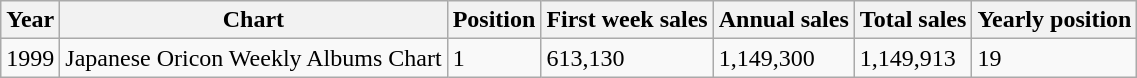<table class="wikitable">
<tr>
<th>Year</th>
<th>Chart</th>
<th>Position</th>
<th>First week sales</th>
<th>Annual sales</th>
<th>Total sales</th>
<th>Yearly position</th>
</tr>
<tr>
<td>1999</td>
<td>Japanese Oricon Weekly Albums Chart</td>
<td>1</td>
<td>613,130</td>
<td>1,149,300</td>
<td>1,149,913</td>
<td>19</td>
</tr>
</table>
